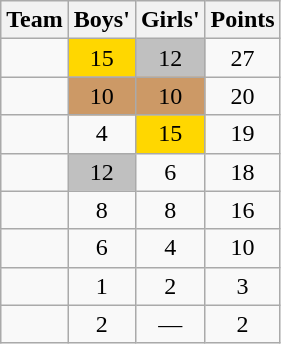<table class="wikitable sortable" style="text-align:center">
<tr>
<th>Team</th>
<th>Boys'</th>
<th>Girls'</th>
<th>Points</th>
</tr>
<tr>
<td style="text-align:left"></td>
<td style="background:gold">15</td>
<td style="background:silver">12</td>
<td>27</td>
</tr>
<tr>
<td style="text-align:left"></td>
<td style="background:#CC9966">10</td>
<td style="background:#CC9966">10</td>
<td>20</td>
</tr>
<tr>
<td style="text-align:left"></td>
<td>4</td>
<td style="background:gold">15</td>
<td>19</td>
</tr>
<tr>
<td style="text-align:left"></td>
<td style="background:silver">12</td>
<td>6</td>
<td>18</td>
</tr>
<tr>
<td style="text-align:left"></td>
<td>8</td>
<td>8</td>
<td>16</td>
</tr>
<tr>
<td style="text-align:left"></td>
<td>6</td>
<td>4</td>
<td>10</td>
</tr>
<tr>
<td style="text-align:left"></td>
<td>1</td>
<td>2</td>
<td>3</td>
</tr>
<tr>
<td style="text-align:left"></td>
<td>2</td>
<td>—</td>
<td>2</td>
</tr>
</table>
